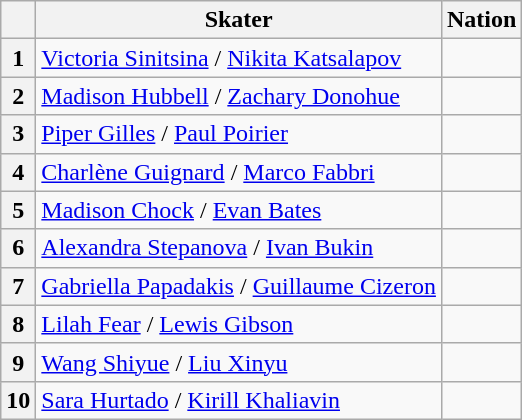<table class="wikitable sortable" style="text-align: left">
<tr>
<th scope="col"></th>
<th scope="col">Skater</th>
<th scope="col">Nation</th>
</tr>
<tr>
<th scope="row">1</th>
<td><a href='#'>Victoria Sinitsina</a> / <a href='#'>Nikita Katsalapov</a></td>
<td></td>
</tr>
<tr>
<th scope="row">2</th>
<td><a href='#'>Madison Hubbell</a> / <a href='#'>Zachary Donohue</a></td>
<td></td>
</tr>
<tr>
<th scope="row">3</th>
<td><a href='#'>Piper Gilles</a> / <a href='#'>Paul Poirier</a></td>
<td></td>
</tr>
<tr>
<th scope="row">4</th>
<td><a href='#'>Charlène Guignard</a> / <a href='#'>Marco Fabbri</a></td>
<td></td>
</tr>
<tr>
<th scope="row">5</th>
<td><a href='#'>Madison Chock</a> / <a href='#'>Evan Bates</a></td>
<td></td>
</tr>
<tr>
<th scope="row">6</th>
<td><a href='#'>Alexandra Stepanova</a> / <a href='#'>Ivan Bukin</a></td>
<td></td>
</tr>
<tr>
<th scope="row">7</th>
<td><a href='#'>Gabriella Papadakis</a> / <a href='#'>Guillaume Cizeron</a></td>
<td></td>
</tr>
<tr>
<th scope="row">8</th>
<td><a href='#'>Lilah Fear</a> / <a href='#'>Lewis Gibson</a></td>
<td></td>
</tr>
<tr>
<th scope="row">9</th>
<td><a href='#'>Wang Shiyue</a> / <a href='#'>Liu Xinyu</a></td>
<td></td>
</tr>
<tr>
<th scope="row">10</th>
<td><a href='#'>Sara Hurtado</a> / <a href='#'>Kirill Khaliavin</a></td>
<td></td>
</tr>
</table>
